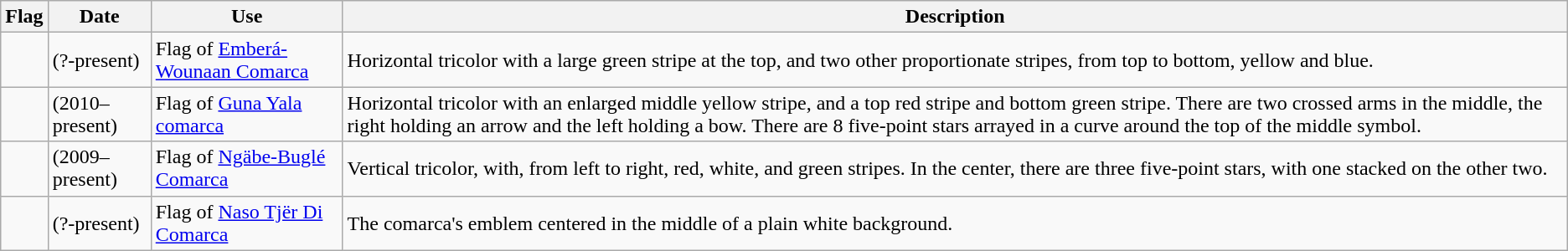<table class="wikitable">
<tr>
<th>Flag</th>
<th>Date</th>
<th>Use</th>
<th>Description</th>
</tr>
<tr>
<td></td>
<td>(?-present)</td>
<td>Flag of <a href='#'>Emberá-Wounaan Comarca</a></td>
<td>Horizontal tricolor with a large green stripe at the top, and two other proportionate stripes, from top to bottom, yellow and blue.</td>
</tr>
<tr>
<td></td>
<td>(2010–present)</td>
<td>Flag of <a href='#'>Guna Yala comarca</a></td>
<td>Horizontal tricolor with an enlarged middle yellow stripe, and a top red stripe and bottom green stripe. There are two crossed arms in the middle, the right holding an arrow and the left holding a bow. There are 8 five-point stars arrayed in a curve around the top of the middle symbol.</td>
</tr>
<tr>
<td></td>
<td>(2009–present)</td>
<td>Flag of <a href='#'>Ngäbe-Buglé Comarca</a></td>
<td>Vertical tricolor, with, from left to right, red, white, and green stripes. In the center, there are three five-point stars, with one stacked on the other two.</td>
</tr>
<tr>
<td></td>
<td>(?-present)</td>
<td>Flag of <a href='#'>Naso Tjër Di Comarca</a></td>
<td>The comarca's emblem centered in the middle of a plain white background.</td>
</tr>
</table>
